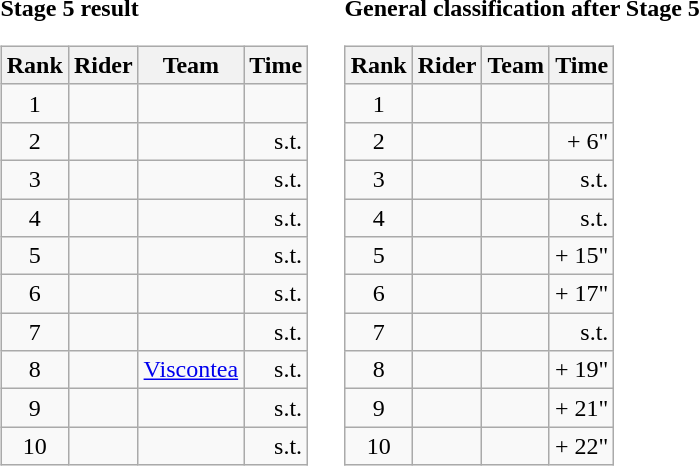<table>
<tr>
<td><strong>Stage 5 result</strong><br><table class="wikitable">
<tr>
<th scope="col">Rank</th>
<th scope="col">Rider</th>
<th scope="col">Team</th>
<th scope="col">Time</th>
</tr>
<tr>
<td style="text-align:center;">1</td>
<td></td>
<td></td>
<td style="text-align:right;"></td>
</tr>
<tr>
<td style="text-align:center;">2</td>
<td></td>
<td></td>
<td style="text-align:right;">s.t.</td>
</tr>
<tr>
<td style="text-align:center;">3</td>
<td></td>
<td></td>
<td style="text-align:right;">s.t.</td>
</tr>
<tr>
<td style="text-align:center;">4</td>
<td></td>
<td></td>
<td style="text-align:right;">s.t.</td>
</tr>
<tr>
<td style="text-align:center;">5</td>
<td></td>
<td></td>
<td style="text-align:right;">s.t.</td>
</tr>
<tr>
<td style="text-align:center;">6</td>
<td></td>
<td></td>
<td style="text-align:right;">s.t.</td>
</tr>
<tr>
<td style="text-align:center;">7</td>
<td></td>
<td></td>
<td style="text-align:right;">s.t.</td>
</tr>
<tr>
<td style="text-align:center;">8</td>
<td></td>
<td><a href='#'>Viscontea</a></td>
<td style="text-align:right;">s.t.</td>
</tr>
<tr>
<td style="text-align:center;">9</td>
<td></td>
<td></td>
<td style="text-align:right;">s.t.</td>
</tr>
<tr>
<td style="text-align:center;">10</td>
<td></td>
<td></td>
<td style="text-align:right;">s.t.</td>
</tr>
</table>
</td>
<td></td>
<td><strong>General classification after Stage 5</strong><br><table class="wikitable">
<tr>
<th scope="col">Rank</th>
<th scope="col">Rider</th>
<th scope="col">Team</th>
<th scope="col">Time</th>
</tr>
<tr>
<td style="text-align:center;">1</td>
<td></td>
<td></td>
<td style="text-align:right;"></td>
</tr>
<tr>
<td style="text-align:center;">2</td>
<td></td>
<td></td>
<td style="text-align:right;">+ 6"</td>
</tr>
<tr>
<td style="text-align:center;">3</td>
<td></td>
<td></td>
<td style="text-align:right;">s.t.</td>
</tr>
<tr>
<td style="text-align:center;">4</td>
<td></td>
<td></td>
<td style="text-align:right;">s.t.</td>
</tr>
<tr>
<td style="text-align:center;">5</td>
<td></td>
<td></td>
<td style="text-align:right;">+ 15"</td>
</tr>
<tr>
<td style="text-align:center;">6</td>
<td></td>
<td></td>
<td style="text-align:right;">+ 17"</td>
</tr>
<tr>
<td style="text-align:center;">7</td>
<td></td>
<td></td>
<td style="text-align:right;">s.t.</td>
</tr>
<tr>
<td style="text-align:center;">8</td>
<td></td>
<td></td>
<td style="text-align:right;">+ 19"</td>
</tr>
<tr>
<td style="text-align:center;">9</td>
<td></td>
<td></td>
<td style="text-align:right;">+ 21"</td>
</tr>
<tr>
<td style="text-align:center;">10</td>
<td></td>
<td></td>
<td style="text-align:right;">+ 22"</td>
</tr>
</table>
</td>
</tr>
</table>
